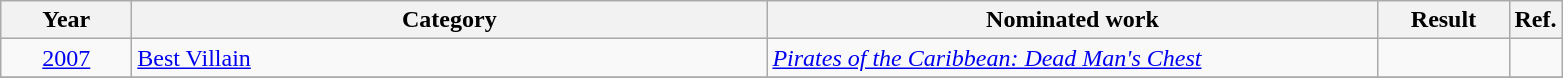<table class=wikitable>
<tr>
<th scope="col" style="width:5em;">Year</th>
<th scope="col" style="width:26em;">Category</th>
<th scope="col" style="width:25em;">Nominated work</th>
<th scope="col" style="width:5em;">Result</th>
<th>Ref.</th>
</tr>
<tr>
<td style="text-align:center;"><a href='#'>2007</a></td>
<td><a href='#'>Best Villain</a></td>
<td><em><a href='#'>Pirates of the Caribbean: Dead Man's Chest</a></em></td>
<td></td>
<td></td>
</tr>
<tr>
</tr>
</table>
